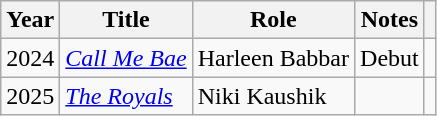<table class="wikitable sortable">
<tr>
<th scope="col">Year</th>
<th scope="col">Title</th>
<th scope="col">Role</th>
<th class="unsortable" scope="col">Notes</th>
<th class="unsortable" scope="col"></th>
</tr>
<tr>
<td>2024</td>
<td><em><a href='#'>Call Me Bae</a></em></td>
<td>Harleen Babbar</td>
<td>Debut</td>
<td style="text-align:center;"></td>
</tr>
<tr>
<td>2025</td>
<td><em><a href='#'>The Royals</a></em></td>
<td>Niki Kaushik</td>
<td></td>
<td style="text-align:center;"></td>
</tr>
</table>
